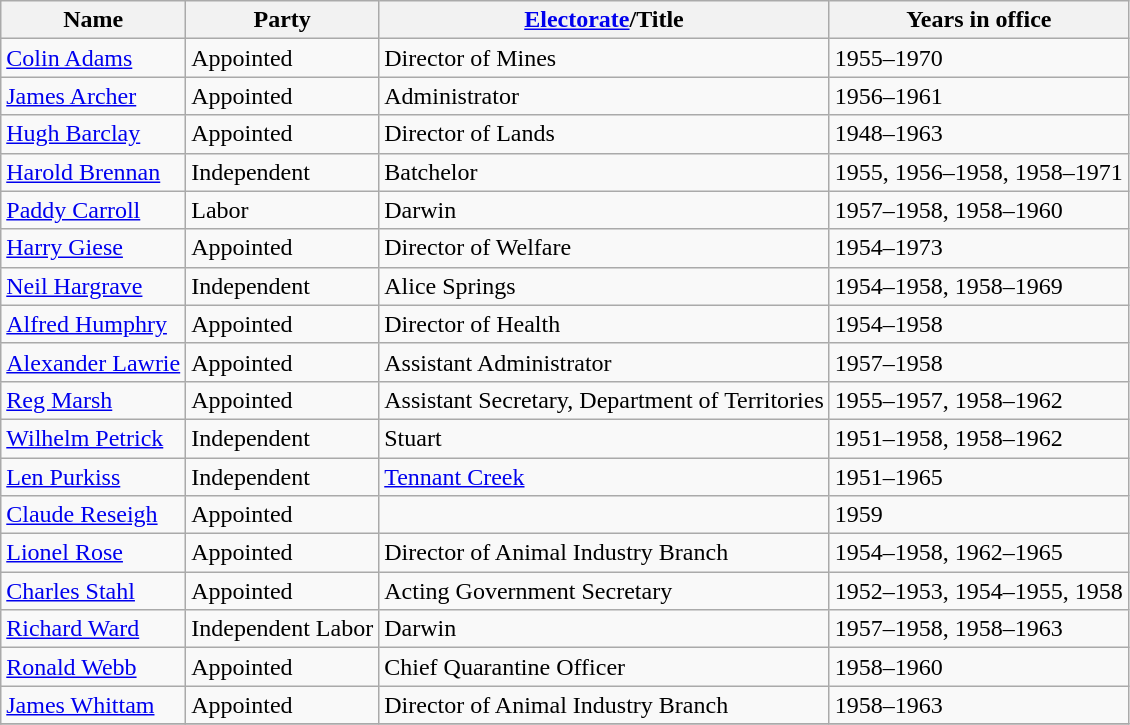<table class="wikitable sortable">
<tr>
<th>Name</th>
<th>Party</th>
<th><a href='#'>Electorate</a>/Title</th>
<th>Years in office</th>
</tr>
<tr>
<td><a href='#'>Colin Adams</a></td>
<td>Appointed</td>
<td>Director of Mines</td>
<td>1955–1970</td>
</tr>
<tr>
<td><a href='#'>James Archer</a> </td>
<td>Appointed</td>
<td>Administrator</td>
<td>1956–1961</td>
</tr>
<tr>
<td><a href='#'>Hugh Barclay</a></td>
<td>Appointed</td>
<td>Director of Lands</td>
<td>1948–1963</td>
</tr>
<tr>
<td><a href='#'>Harold Brennan</a></td>
<td>Independent</td>
<td>Batchelor</td>
<td>1955, 1956–1958, 1958–1971</td>
</tr>
<tr>
<td><a href='#'>Paddy Carroll</a></td>
<td>Labor</td>
<td>Darwin</td>
<td>1957–1958, 1958–1960</td>
</tr>
<tr>
<td><a href='#'>Harry Giese</a></td>
<td>Appointed</td>
<td>Director of Welfare</td>
<td>1954–1973</td>
</tr>
<tr>
<td><a href='#'>Neil Hargrave</a></td>
<td>Independent</td>
<td>Alice Springs</td>
<td>1954–1958, 1958–1969</td>
</tr>
<tr>
<td><a href='#'>Alfred Humphry</a></td>
<td>Appointed</td>
<td>Director of Health</td>
<td>1954–1958</td>
</tr>
<tr>
<td><a href='#'>Alexander Lawrie</a></td>
<td>Appointed</td>
<td>Assistant Administrator</td>
<td>1957–1958</td>
</tr>
<tr>
<td><a href='#'>Reg Marsh</a></td>
<td>Appointed</td>
<td>Assistant Secretary, Department of Territories</td>
<td>1955–1957, 1958–1962</td>
</tr>
<tr>
<td><a href='#'>Wilhelm Petrick</a></td>
<td>Independent</td>
<td>Stuart</td>
<td>1951–1958, 1958–1962</td>
</tr>
<tr>
<td><a href='#'>Len Purkiss</a></td>
<td>Independent</td>
<td><a href='#'>Tennant Creek</a></td>
<td>1951–1965</td>
</tr>
<tr>
<td><a href='#'>Claude Reseigh</a></td>
<td>Appointed</td>
<td></td>
<td>1959</td>
</tr>
<tr>
<td><a href='#'>Lionel Rose</a> </td>
<td>Appointed</td>
<td>Director of Animal Industry Branch</td>
<td>1954–1958, 1962–1965</td>
</tr>
<tr>
<td><a href='#'>Charles Stahl</a></td>
<td>Appointed</td>
<td>Acting Government Secretary</td>
<td>1952–1953, 1954–1955, 1958</td>
</tr>
<tr>
<td><a href='#'>Richard Ward</a></td>
<td>Independent Labor</td>
<td>Darwin</td>
<td>1957–1958, 1958–1963</td>
</tr>
<tr>
<td><a href='#'>Ronald Webb</a></td>
<td>Appointed</td>
<td>Chief Quarantine Officer</td>
<td>1958–1960</td>
</tr>
<tr>
<td><a href='#'>James Whittam</a></td>
<td>Appointed</td>
<td>Director of Animal Industry Branch</td>
<td>1958–1963</td>
</tr>
<tr>
</tr>
</table>
